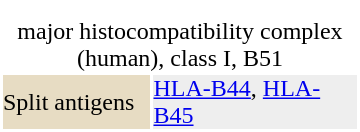<table id="drugInfoBox" style="float: right; clear: right; margin: 0 0 0.5em 1em; background: #ffffff;" class="toccolours" border=0 cellpadding=0 align="right" width="240px">
<tr align="center">
<td colspan="3"></td>
</tr>
<tr style="text-align: center; line-height: 0.75;background:#eeeeee">
<td colspan="3" color="white"></td>
</tr>
<tr>
<td align="center" colspan="3"></td>
</tr>
<tr style="text-align: center; line-height: 1.00;background:#eeeeee">
<td colspan="3" color="white"></td>
</tr>
<tr>
<td align="center" colspan="3"></td>
</tr>
<tr>
<td align="center" colspan="3"><div>major histocompatibility complex (human), class I, B51</div></td>
</tr>
<tr>
<td colspan = 2  bgcolor="#e7dcc3">Split antigens</td>
<td bgcolor="#eeeeee"><a href='#'>HLA-B44</a>, <a href='#'>HLA-B45</a><br></td>
</tr>
</table>
